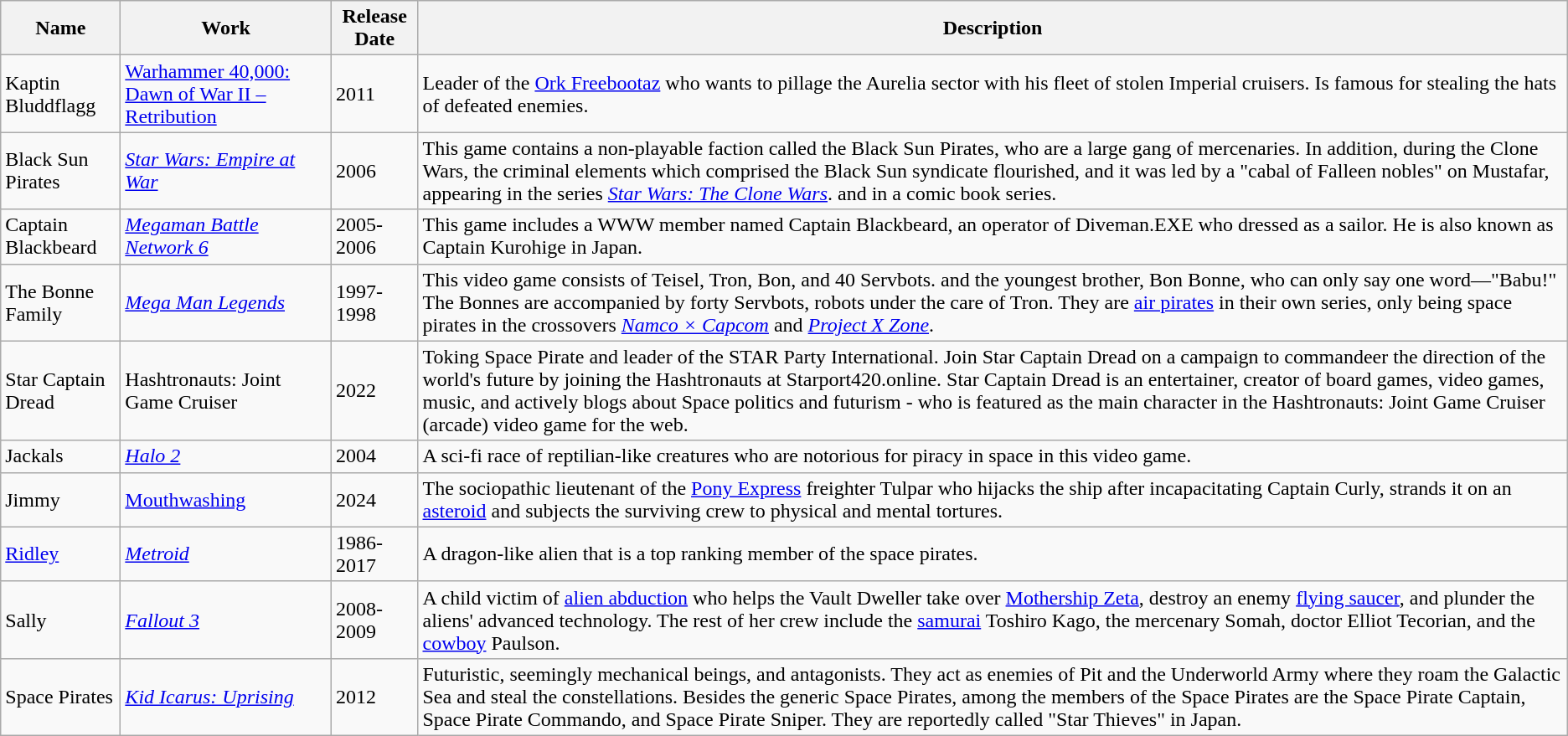<table class="wikitable sortable">
<tr>
<th>Name</th>
<th>Work</th>
<th>Release Date</th>
<th>Description</th>
</tr>
<tr>
<td>Kaptin Bluddflagg</td>
<td><a href='#'>Warhammer 40,000: Dawn of War II – Retribution</a></td>
<td>2011</td>
<td>Leader of the <a href='#'>Ork Freebootaz</a> who wants to pillage the Aurelia sector with his fleet of stolen Imperial cruisers. Is famous for stealing the hats of defeated enemies.</td>
</tr>
<tr>
<td>Black Sun Pirates</td>
<td><em><a href='#'>Star Wars: Empire at War</a></em></td>
<td>2006</td>
<td>This game contains a non-playable faction called the Black Sun Pirates, who are a large gang of mercenaries. In addition, during the Clone Wars, the criminal elements which comprised the Black Sun syndicate flourished, and it was led by a "cabal of Falleen nobles" on Mustafar, appearing in the series <em><a href='#'>Star Wars: The Clone Wars</a></em>. and in a comic book series.</td>
</tr>
<tr>
<td>Captain Blackbeard</td>
<td><em><a href='#'>Megaman Battle Network 6</a></em></td>
<td>2005-2006</td>
<td>This game includes a WWW member named Captain Blackbeard, an operator of Diveman.EXE who dressed as a sailor. He is also known as Captain Kurohige in Japan.</td>
</tr>
<tr>
<td>The Bonne Family</td>
<td><em><a href='#'>Mega Man Legends</a></em></td>
<td>1997-1998</td>
<td>This video game consists of Teisel, Tron, Bon, and 40 Servbots. and the youngest brother, Bon Bonne, who can only say one word—"Babu!" The Bonnes are accompanied by forty Servbots, robots under the care of Tron. They are <a href='#'>air pirates</a> in their own series, only being space pirates in the crossovers <em><a href='#'>Namco × Capcom</a></em> and <em><a href='#'>Project X Zone</a></em>.</td>
</tr>
<tr>
<td>Star Captain Dread</td>
<td>Hashtronauts: Joint Game Cruiser</td>
<td>2022</td>
<td>Toking Space Pirate and leader of the STAR Party International. Join Star Captain Dread on a campaign to commandeer the direction of the world's future by joining the Hashtronauts at Starport420.online. Star Captain Dread is an entertainer, creator of board games, video games, music, and actively blogs about Space politics and futurism - who is featured as the main character in the Hashtronauts: Joint Game Cruiser (arcade) video game for the web.</td>
</tr>
<tr>
<td>Jackals</td>
<td><em><a href='#'>Halo 2</a></em></td>
<td>2004</td>
<td>A sci-fi race of reptilian-like creatures who are notorious for piracy in space in this video game.</td>
</tr>
<tr>
<td>Jimmy</td>
<td><a href='#'>Mouthwashing</a></td>
<td>2024</td>
<td>The sociopathic lieutenant of the <a href='#'>Pony Express</a> freighter Tulpar who hijacks the ship after incapacitating Captain Curly, strands it on an <a href='#'>asteroid</a> and subjects the surviving crew to physical and mental tortures.</td>
</tr>
<tr>
<td><a href='#'>Ridley</a></td>
<td><em><a href='#'>Metroid</a></em></td>
<td>1986-2017</td>
<td>A dragon-like alien that is a top ranking member of the space pirates.</td>
</tr>
<tr>
<td>Sally</td>
<td><em><a href='#'>Fallout 3</a></em></td>
<td>2008-2009</td>
<td>A child victim of <a href='#'>alien abduction</a> who helps the Vault Dweller take over <a href='#'>Mothership Zeta</a>, destroy an enemy <a href='#'>flying saucer</a>, and plunder the aliens' advanced technology. The rest of her crew include the <a href='#'>samurai</a> Toshiro Kago, the mercenary Somah, doctor Elliot Tecorian, and the <a href='#'>cowboy</a> Paulson.</td>
</tr>
<tr>
<td>Space Pirates</td>
<td><em><a href='#'>Kid Icarus: Uprising</a></em></td>
<td>2012</td>
<td>Futuristic, seemingly mechanical beings, and antagonists. They act as enemies of Pit and the Underworld Army where they roam the Galactic Sea and steal the constellations. Besides the generic Space Pirates, among the members of the Space Pirates are the Space Pirate Captain, Space Pirate Commando, and Space Pirate Sniper. They are reportedly called "Star Thieves" in Japan.</td>
</tr>
</table>
